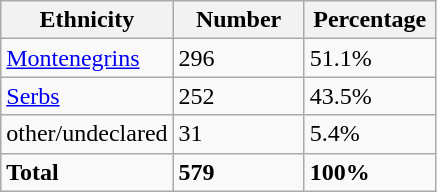<table class="wikitable">
<tr>
<th width="100px">Ethnicity</th>
<th width="80px">Number</th>
<th width="80px">Percentage</th>
</tr>
<tr>
<td><a href='#'>Montenegrins</a></td>
<td>296</td>
<td>51.1%</td>
</tr>
<tr>
<td><a href='#'>Serbs</a></td>
<td>252</td>
<td>43.5%</td>
</tr>
<tr>
<td>other/undeclared</td>
<td>31</td>
<td>5.4%</td>
</tr>
<tr>
<td><strong>Total</strong></td>
<td><strong>579</strong></td>
<td><strong>100%</strong></td>
</tr>
</table>
